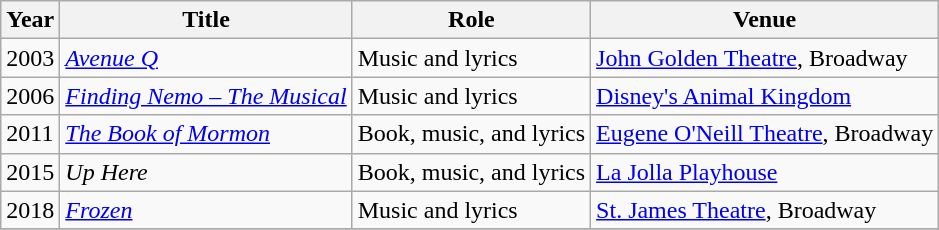<table class="wikitable unsortable">
<tr>
<th>Year</th>
<th>Title</th>
<th>Role</th>
<th class="unsortable">Venue</th>
</tr>
<tr>
<td>2003</td>
<td><em><a href='#'>Avenue Q</a></em></td>
<td>Music and lyrics</td>
<td><a href='#'>John Golden Theatre</a>, Broadway</td>
</tr>
<tr>
<td>2006</td>
<td><em><a href='#'>Finding Nemo – The Musical</a></em></td>
<td>Music and lyrics</td>
<td><a href='#'>Disney's Animal Kingdom</a></td>
</tr>
<tr>
<td>2011</td>
<td><em><a href='#'>The Book of Mormon</a></em></td>
<td>Book, music, and lyrics</td>
<td><a href='#'>Eugene O'Neill Theatre</a>, Broadway</td>
</tr>
<tr>
<td>2015</td>
<td><em>Up Here</em></td>
<td>Book, music, and lyrics</td>
<td><a href='#'>La Jolla Playhouse</a></td>
</tr>
<tr>
<td>2018</td>
<td><em><a href='#'>Frozen</a></em></td>
<td>Music and lyrics</td>
<td><a href='#'>St. James Theatre</a>, Broadway</td>
</tr>
<tr>
</tr>
</table>
